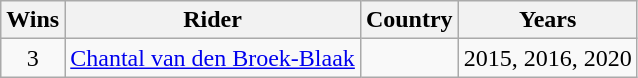<table class="wikitable">
<tr>
<th>Wins</th>
<th>Rider</th>
<th>Country</th>
<th>Years</th>
</tr>
<tr>
<td align=center>3</td>
<td><a href='#'>Chantal van den Broek-Blaak</a></td>
<td></td>
<td>2015, 2016, 2020</td>
</tr>
</table>
